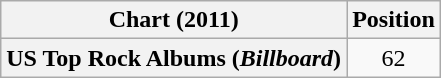<table class="wikitable plainrowheaders" style="text-align:center">
<tr>
<th scope="col">Chart (2011)</th>
<th scope="col">Position</th>
</tr>
<tr>
<th scope="row">US Top Rock Albums (<em>Billboard</em>)</th>
<td>62</td>
</tr>
</table>
